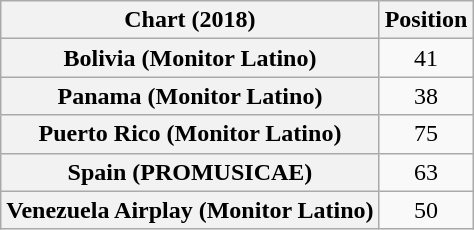<table class="wikitable sortable plainrowheaders" style="text-align:center">
<tr>
<th scope="col">Chart (2018)</th>
<th scope="col">Position</th>
</tr>
<tr>
<th scope="row">Bolivia (Monitor Latino)</th>
<td>41</td>
</tr>
<tr>
<th scope="row">Panama (Monitor Latino)</th>
<td>38</td>
</tr>
<tr>
<th scope="row">Puerto Rico (Monitor Latino)</th>
<td>75</td>
</tr>
<tr>
<th scope="row">Spain (PROMUSICAE)</th>
<td>63</td>
</tr>
<tr>
<th scope="row">Venezuela Airplay (Monitor Latino)</th>
<td>50</td>
</tr>
</table>
